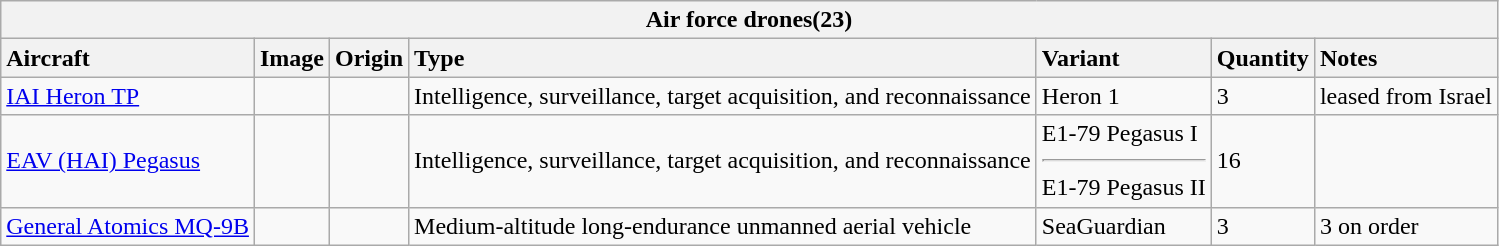<table class="wikitable">
<tr>
<th colspan="7">Air force drones(23)</th>
</tr>
<tr>
<th style="text-align:left;">Aircraft</th>
<th>Image</th>
<th style="text-align:left;">Origin</th>
<th style="text-align:left;">Type</th>
<th style="text-align:left;">Variant</th>
<th style="text-align:left;">Quantity</th>
<th style="text-align:left;">Notes</th>
</tr>
<tr>
<td><a href='#'>IAI Heron TP</a></td>
<td></td>
<td></td>
<td>Intelligence, surveillance, target acquisition, and reconnaissance</td>
<td>Heron 1</td>
<td>3</td>
<td>leased from Israel</td>
</tr>
<tr>
<td><a href='#'>EAV (HAI) Pegasus</a></td>
<td></td>
<td></td>
<td>Intelligence, surveillance, target acquisition, and reconnaissance</td>
<td>E1-79 Pegasus I<hr>E1-79 Pegasus II</td>
<td>16</td>
<td></td>
</tr>
<tr>
<td><a href='#'>General Atomics MQ-9B</a></td>
<td></td>
<td></td>
<td>Medium-altitude long-endurance unmanned aerial vehicle</td>
<td>SeaGuardian</td>
<td>3</td>
<td>3 on order </td>
</tr>
</table>
